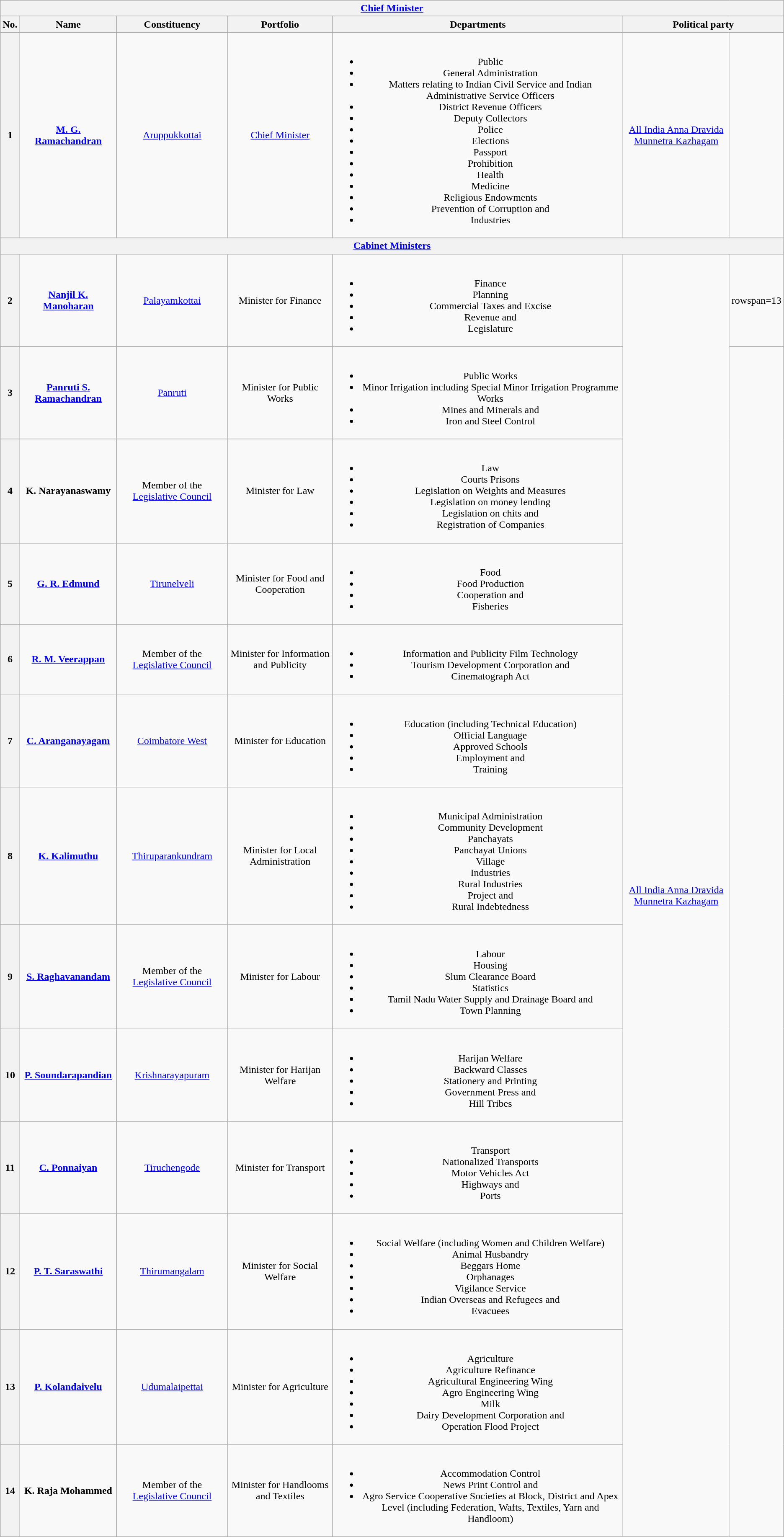<table class="wikitable" style="text-align:center;">
<tr>
<th colspan=7><a href='#'>Chief Minister</a></th>
</tr>
<tr>
<th>No.</th>
<th>Name</th>
<th>Constituency</th>
<th>Portfolio</th>
<th>Departments</th>
<th colspan=2>Political party</th>
</tr>
<tr>
<th>1</th>
<td><strong><a href='#'>M. G. Ramachandran</a></strong></td>
<td><a href='#'>Aruppukkottai</a></td>
<td><a href='#'>Chief Minister</a></td>
<td><br><ul><li>Public</li><li>General Administration</li><li>Matters relating to Indian Civil Service and Indian Administrative Service Officers</li><li>District Revenue Officers</li><li>Deputy Collectors</li><li>Police</li><li>Elections</li><li>Passport</li><li>Prohibition</li><li>Health</li><li>Medicine</li><li>Religious Endowments</li><li>Prevention of Corruption and</li><li>Industries</li></ul></td>
<td><a href='#'>All India Anna Dravida Munnetra Kazhagam</a></td>
<td></td>
</tr>
<tr>
<th colspan=7><a href='#'>Cabinet Ministers</a></th>
</tr>
<tr>
<th>2</th>
<td><strong><a href='#'>Nanjil K. Manoharan</a></strong></td>
<td><a href='#'>Palayamkottai</a></td>
<td>Minister for Finance</td>
<td><br><ul><li>Finance</li><li>Planning</li><li>Commercial Taxes and Excise</li><li>Revenue and</li><li>Legislature</li></ul></td>
<td rowspan=13><a href='#'>All India Anna Dravida Munnetra Kazhagam</a></td>
<td>rowspan=13 </td>
</tr>
<tr>
<th>3</th>
<td><strong><a href='#'>Panruti S. Ramachandran</a></strong></td>
<td><a href='#'>Panruti</a></td>
<td>Minister for Public Works</td>
<td><br><ul><li>Public Works</li><li>Minor Irrigation including Special Minor Irrigation Programme Works</li><li>Mines and Minerals and</li><li>Iron and Steel Control</li></ul></td>
</tr>
<tr>
<th>4</th>
<td><strong>K. Narayanaswamy</strong></td>
<td>Member of the <a href='#'>Legislative Council</a></td>
<td>Minister for Law</td>
<td><br><ul><li>Law</li><li>Courts Prisons</li><li>Legislation on Weights and Measures</li><li>Legislation on money lending</li><li>Legislation on chits and</li><li>Registration of Companies</li></ul></td>
</tr>
<tr>
<th>5</th>
<td><strong><a href='#'>G. R. Edmund</a></strong></td>
<td><a href='#'>Tirunelveli</a></td>
<td>Minister for Food and Cooperation</td>
<td><br><ul><li>Food</li><li>Food Production</li><li>Cooperation and</li><li>Fisheries</li></ul></td>
</tr>
<tr>
<th>6</th>
<td><strong><a href='#'>R. M. Veerappan</a></strong></td>
<td>Member of the <a href='#'>Legislative Council</a></td>
<td>Minister for Information and Publicity</td>
<td><br><ul><li>Information and Publicity Film Technology</li><li>Tourism Development Corporation and</li><li>Cinematograph Act</li></ul></td>
</tr>
<tr>
<th>7</th>
<td><strong><a href='#'>C. Aranganayagam</a></strong></td>
<td><a href='#'>Coimbatore West</a></td>
<td>Minister for Education</td>
<td><br><ul><li>Education (including Technical Education)</li><li>Official Language</li><li>Approved Schools</li><li>Employment and</li><li>Training</li></ul></td>
</tr>
<tr>
<th>8</th>
<td><strong><a href='#'>K. Kalimuthu</a></strong></td>
<td><a href='#'>Thiruparankundram</a></td>
<td>Minister for Local Administration</td>
<td><br><ul><li>Municipal Administration</li><li>Community Development</li><li>Panchayats</li><li>Panchayat Unions</li><li>Village</li><li>Industries</li><li>Rural Industries</li><li>Project and</li><li>Rural Indebtedness</li></ul></td>
</tr>
<tr>
<th>9</th>
<td><strong><a href='#'>S. Raghavanandam</a></strong></td>
<td>Member of the <a href='#'>Legislative Council</a></td>
<td>Minister for Labour</td>
<td><br><ul><li>Labour</li><li>Housing</li><li>Slum Clearance Board</li><li>Statistics</li><li>Tamil Nadu Water Supply and Drainage Board and</li><li>Town Planning</li></ul></td>
</tr>
<tr>
<th>10</th>
<td><strong><a href='#'>P. Soundarapandian</a></strong></td>
<td><a href='#'>Krishnarayapuram</a></td>
<td>Minister for Harijan Welfare</td>
<td><br><ul><li>Harijan Welfare</li><li>Backward Classes</li><li>Stationery and Printing</li><li>Government Press and</li><li>Hill Tribes</li></ul></td>
</tr>
<tr>
<th>11</th>
<td><strong><a href='#'>C. Ponnaiyan</a></strong></td>
<td><a href='#'>Tiruchengode</a></td>
<td>Minister for Transport</td>
<td><br><ul><li>Transport</li><li>Nationalized Transports</li><li>Motor Vehicles Act</li><li>Highways and</li><li>Ports</li></ul></td>
</tr>
<tr>
<th>12</th>
<td><strong><a href='#'>P. T. Saraswathi</a></strong></td>
<td><a href='#'>Thirumangalam</a></td>
<td>Minister for Social Welfare</td>
<td><br><ul><li>Social Welfare (including Women and Children Welfare)</li><li>Animal Husbandry</li><li>Beggars Home</li><li>Orphanages</li><li>Vigilance Service</li><li>Indian Overseas and Refugees and</li><li>Evacuees</li></ul></td>
</tr>
<tr>
<th>13</th>
<td><strong><a href='#'>P. Kolandaivelu</a></strong></td>
<td><a href='#'>Udumalaipettai</a></td>
<td>Minister for Agriculture</td>
<td><br><ul><li>Agriculture</li><li>Agriculture Refinance</li><li>Agricultural Engineering Wing</li><li>Agro Engineering Wing</li><li>Milk</li><li>Dairy Development Corporation and</li><li>Operation Flood Project</li></ul></td>
</tr>
<tr>
<th>14</th>
<td><strong>K. Raja Mohammed</strong></td>
<td>Member of the <a href='#'>Legislative Council</a></td>
<td>Minister for Handlooms and Textiles</td>
<td><br><ul><li>Accommodation Control</li><li>News Print Control and</li><li>Agro Service Cooperative Societies at Block, District and Apex Level (including Federation, Wafts, Textiles, Yarn and Handloom)</li></ul></td>
</tr>
</table>
